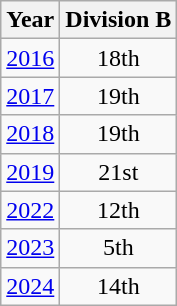<table class="wikitable" style="text-align:center">
<tr>
<th>Year</th>
<th>Division B</th>
</tr>
<tr>
<td><a href='#'>2016</a></td>
<td>18th</td>
</tr>
<tr>
<td><a href='#'>2017</a></td>
<td>19th</td>
</tr>
<tr>
<td><a href='#'>2018</a></td>
<td>19th</td>
</tr>
<tr>
<td><a href='#'>2019</a></td>
<td>21st</td>
</tr>
<tr>
<td><a href='#'>2022</a></td>
<td>12th</td>
</tr>
<tr>
<td><a href='#'>2023</a></td>
<td>5th</td>
</tr>
<tr>
<td><a href='#'>2024</a></td>
<td>14th</td>
</tr>
</table>
